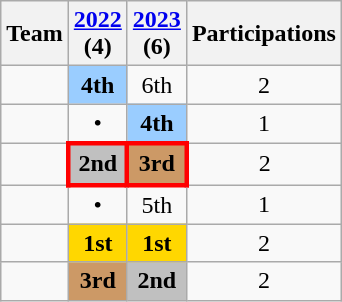<table class="wikitable" style="text-align: center">
<tr>
<th>Team</th>
<th><a href='#'>2022</a> <br>(4)</th>
<th><a href='#'>2023</a> <br>(6)</th>
<th>Participations</th>
</tr>
<tr>
<td align=left></td>
<td bgcolor=#9acdff><strong>4th</strong></td>
<td>6th</td>
<td>2</td>
</tr>
<tr>
<td align=left></td>
<td>•</td>
<td bgcolor=#9acdff><strong>4th</strong></td>
<td>1</td>
</tr>
<tr>
<td align=left></td>
<td style="border:3px solid red" bgcolor=Silver><strong>2nd</strong></td>
<td style="border:3px solid red" bgcolor=#cc9966><strong>3rd</strong></td>
<td>2</td>
</tr>
<tr>
<td align=left></td>
<td>•</td>
<td>5th</td>
<td>1</td>
</tr>
<tr>
<td align=left></td>
<td bgcolor=Gold><strong>1st</strong></td>
<td bgcolor=Gold><strong>1st</strong></td>
<td>2</td>
</tr>
<tr>
<td align=left></td>
<td bgcolor=#cc9966><strong>3rd</strong></td>
<td bgcolor=Silver><strong>2nd</strong></td>
<td>2</td>
</tr>
</table>
